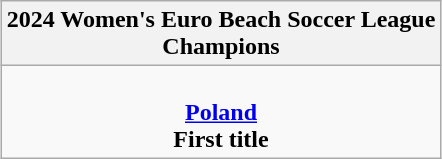<table class="wikitable" style="margin: 0 auto;">
<tr>
<th>2024 Women's Euro Beach Soccer League<br>Champions</th>
</tr>
<tr>
<td align=center><br><strong><a href='#'>Poland</a></strong><br><strong>First title</strong></td>
</tr>
</table>
